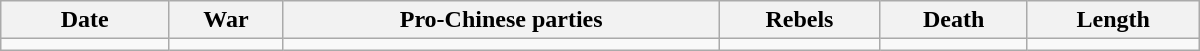<table class="wikitable" width="800">
<tr valign="top">
<th scope="row" width="14%">Date</th>
<th>War</th>
<th>Pro-Chinese parties</th>
<th>Rebels</th>
<th>Death</th>
<th>Length</th>
</tr>
<tr valign="top">
<td></td>
<td></td>
<td></td>
<td></td>
<td></td>
<td></td>
</tr>
</table>
